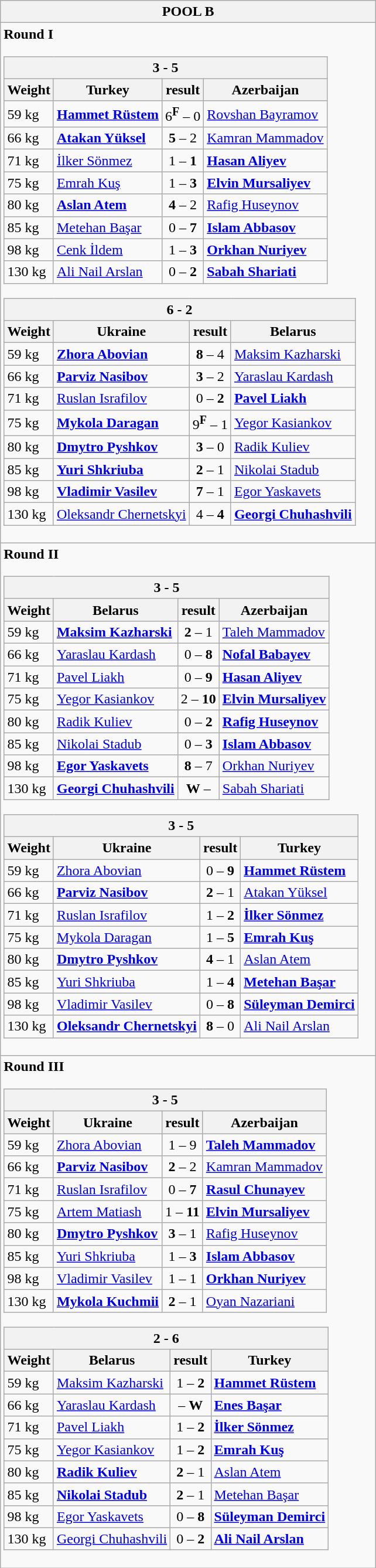<table class="wikitable outercollapse">
<tr>
<th>POOL B</th>
</tr>
<tr>
<td><strong>Round I</strong><br><table class="wikitable collapsible innercollapse">
<tr>
<th colspan="4"> 3 - 5 </th>
</tr>
<tr>
<th>Weight</th>
<th>Turkey</th>
<th>result</th>
<th>Azerbaijan</th>
</tr>
<tr>
<td>59 kg</td>
<td><strong><a href='#'>Hammet Rüstem</a></strong></td>
<td align=center>6<sup><strong>F</strong></sup> – 0</td>
<td><a href='#'>Rovshan Bayramov</a></td>
</tr>
<tr>
<td>66 kg</td>
<td><strong><a href='#'>Atakan Yüksel</a></strong></td>
<td align=center><strong>5</strong> – 2</td>
<td><a href='#'>Kamran Mammadov</a></td>
</tr>
<tr>
<td>71 kg</td>
<td><a href='#'>İlker Sönmez</a></td>
<td align=center>1 – <strong>1</strong></td>
<td><strong><a href='#'>Hasan Aliyev</a></strong></td>
</tr>
<tr>
<td>75 kg</td>
<td><a href='#'>Emrah Kuş</a></td>
<td align=center>1 – <strong>3</strong></td>
<td><strong><a href='#'>Elvin Mursaliyev</a></strong></td>
</tr>
<tr>
<td>80 kg</td>
<td><strong><a href='#'>Aslan Atem</a></strong></td>
<td align=center><strong>4</strong> – 2</td>
<td><a href='#'>Rafig Huseynov</a></td>
</tr>
<tr>
<td>85 kg</td>
<td><a href='#'>Metehan Başar</a></td>
<td align=center>0 – <strong>7</strong></td>
<td><strong><a href='#'>Islam Abbasov</a></strong></td>
</tr>
<tr>
<td>98 kg</td>
<td><a href='#'>Cenk İldem</a></td>
<td align=center>1 – <strong>3</strong></td>
<td><strong><a href='#'>Orkhan Nuriyev</a></strong></td>
</tr>
<tr>
<td>130 kg</td>
<td><a href='#'>Ali Nail Arslan</a></td>
<td align=center>0 – <strong>2</strong></td>
<td><strong><a href='#'>Sabah Shariati</a></strong></td>
</tr>
</table>
<table class="wikitable collapsible innercollapse">
<tr>
<th colspan="4"> 6 - 2 </th>
</tr>
<tr>
<th>Weight</th>
<th>Ukraine</th>
<th>result</th>
<th>Belarus</th>
</tr>
<tr>
<td>59 kg</td>
<td><strong><a href='#'>Zhora Abovian</a></strong></td>
<td align=center><strong>8</strong> – 4</td>
<td><a href='#'>Maksim Kazharski</a></td>
</tr>
<tr>
<td>66 kg</td>
<td><strong><a href='#'>Parviz Nasibov</a></strong></td>
<td align=center><strong>3</strong> – 2</td>
<td><a href='#'>Yaraslau Kardash</a></td>
</tr>
<tr>
<td>71 kg</td>
<td><a href='#'>Ruslan Israfilov</a></td>
<td align=center>0 – <strong>2</strong></td>
<td><strong><a href='#'>Pavel Liakh</a></strong></td>
</tr>
<tr>
<td>75 kg</td>
<td><strong><a href='#'>Mykola Daragan</a></strong></td>
<td align=center>9<sup><strong>F</strong></sup> – 1</td>
<td><a href='#'>Yegor Kasiankov</a></td>
</tr>
<tr>
<td>80 kg</td>
<td><strong><a href='#'>Dmytro Pyshkov</a></strong></td>
<td align=center><strong>3</strong> – 0</td>
<td><a href='#'>Radik Kuliev</a></td>
</tr>
<tr>
<td>85 kg</td>
<td><strong><a href='#'>Yuri Shkriuba</a></strong></td>
<td align=center><strong>2</strong> – 1</td>
<td><a href='#'>Nikolai Stadub</a></td>
</tr>
<tr>
<td>98 kg</td>
<td><strong><a href='#'>Vladimir Vasilev</a></strong></td>
<td align=center><strong>7</strong> – 1</td>
<td><a href='#'>Egor Yaskavets</a></td>
</tr>
<tr>
<td>130 kg</td>
<td><a href='#'>Oleksandr Chernetskyi</a></td>
<td align=center>4 – <strong>4</strong></td>
<td><strong><a href='#'>Georgi Chuhashvili</a></strong></td>
</tr>
</table>
</td>
</tr>
<tr>
<td><strong>Round II</strong><br><table class="wikitable collapsible innercollapse">
<tr>
<th colspan="4"> 3 - 5 </th>
</tr>
<tr>
<th>Weight</th>
<th>Belarus</th>
<th>result</th>
<th>Azerbaijan</th>
</tr>
<tr>
<td>59 kg</td>
<td><strong><a href='#'>Maksim Kazharski</a></strong></td>
<td align=center><strong>2</strong> – 1</td>
<td><a href='#'>Taleh Mammadov</a></td>
</tr>
<tr>
<td>66 kg</td>
<td><a href='#'>Yaraslau Kardash</a></td>
<td align=center>0 – <strong>8</strong></td>
<td><strong><a href='#'>Nofal Babayev</a></strong></td>
</tr>
<tr>
<td>71 kg</td>
<td><a href='#'>Pavel Liakh</a></td>
<td align=center>0 – <strong>9</strong></td>
<td><strong><a href='#'>Hasan Aliyev</a></strong></td>
</tr>
<tr>
<td>75 kg</td>
<td><a href='#'>Yegor Kasiankov</a></td>
<td align=center>2 – <strong>10</strong></td>
<td><strong><a href='#'>Elvin Mursaliyev</a></strong></td>
</tr>
<tr>
<td>80 kg</td>
<td><a href='#'>Radik Kuliev</a></td>
<td align=center>0 – <strong>2</strong></td>
<td><strong><a href='#'>Rafig Huseynov</a></strong></td>
</tr>
<tr>
<td>85 kg</td>
<td><a href='#'>Nikolai Stadub</a></td>
<td align=center>0 – <strong>3</strong></td>
<td><strong><a href='#'>Islam Abbasov</a></strong></td>
</tr>
<tr>
<td>98 kg</td>
<td><strong><a href='#'>Egor Yaskavets</a></strong></td>
<td align=center><strong>8</strong> – 7</td>
<td><a href='#'>Orkhan Nuriyev</a></td>
</tr>
<tr>
<td>130 kg</td>
<td><strong><a href='#'>Georgi Chuhashvili</a></strong></td>
<td align=center><strong>W</strong> –</td>
<td><a href='#'>Sabah Shariati</a></td>
</tr>
</table>
<table class="wikitable collapsible innercollapse">
<tr>
<th colspan="4"> 3 - 5 </th>
</tr>
<tr>
<th>Weight</th>
<th>Ukraine</th>
<th>result</th>
<th>Turkey</th>
</tr>
<tr>
<td>59 kg</td>
<td><a href='#'>Zhora Abovian</a></td>
<td align=center>0 – <strong>9</strong></td>
<td><strong><a href='#'>Hammet Rüstem</a></strong></td>
</tr>
<tr>
<td>66 kg</td>
<td><strong><a href='#'>Parviz Nasibov</a></strong></td>
<td align=center><strong>2</strong> – 1</td>
<td><a href='#'>Atakan Yüksel</a></td>
</tr>
<tr>
<td>71 kg</td>
<td><a href='#'>Ruslan Israfilov</a></td>
<td align=center>1 – <strong>2</strong></td>
<td><strong><a href='#'>İlker Sönmez</a></strong></td>
</tr>
<tr>
<td>75 kg</td>
<td><a href='#'>Mykola Daragan</a></td>
<td align=center>1 – <strong>5</strong></td>
<td><strong><a href='#'>Emrah Kuş</a></strong></td>
</tr>
<tr>
<td>80 kg</td>
<td><strong><a href='#'>Dmytro Pyshkov</a></strong></td>
<td align=center><strong>4</strong> – 1</td>
<td><a href='#'>Aslan Atem</a></td>
</tr>
<tr>
<td>85 kg</td>
<td><a href='#'>Yuri Shkriuba</a></td>
<td align=center>1 – <strong>4</strong></td>
<td><strong><a href='#'>Metehan Başar</a></strong></td>
</tr>
<tr>
<td>98 kg</td>
<td><a href='#'>Vladimir Vasilev</a></td>
<td align=center>0 – <strong>8</strong></td>
<td><strong><a href='#'>Süleyman Demirci</a></strong></td>
</tr>
<tr>
<td>130 kg</td>
<td><strong><a href='#'>Oleksandr Chernetskyi</a></strong></td>
<td align=center><strong>8</strong> – 0</td>
<td><a href='#'>Ali Nail Arslan</a></td>
</tr>
</table>
</td>
</tr>
<tr>
<td><strong>Round III</strong><br><table class="wikitable collapsible innercollapse">
<tr>
<th colspan="4"> 3 - 5 </th>
</tr>
<tr>
<th>Weight</th>
<th>Ukraine</th>
<th>result</th>
<th>Azerbaijan</th>
</tr>
<tr>
<td>59 kg</td>
<td><a href='#'>Zhora Abovian</a></td>
<td align=center>1  –  9</td>
<td><strong><a href='#'>Taleh Mammadov</a></strong></td>
</tr>
<tr>
<td>66 kg</td>
<td><strong><a href='#'>Parviz Nasibov</a></strong></td>
<td align=center><strong>2</strong> –  2</td>
<td><a href='#'>Kamran Mammadov</a></td>
</tr>
<tr>
<td>71 kg</td>
<td><a href='#'>Ruslan Israfilov</a></td>
<td align=center>0  – <strong>7</strong></td>
<td><strong><a href='#'>Rasul Chunayev</a></strong></td>
</tr>
<tr>
<td>75 kg</td>
<td><a href='#'>Artem Matiash</a></td>
<td align=center>1 – <strong>11</strong></td>
<td><strong><a href='#'>Elvin Mursaliyev</a></strong></td>
</tr>
<tr>
<td>80 kg</td>
<td><strong><a href='#'>Dmytro Pyshkov</a></strong></td>
<td align=center><strong>3</strong> – 1</td>
<td><a href='#'>Rafig Huseynov</a></td>
</tr>
<tr>
<td>85 kg</td>
<td><a href='#'>Yuri Shkriuba</a></td>
<td align=center>1 – <strong>3</strong></td>
<td><strong><a href='#'>Islam Abbasov</a></strong></td>
</tr>
<tr>
<td>98 kg</td>
<td><a href='#'>Vladimir Vasilev</a></td>
<td align=center>1 – 1</td>
<td><strong><a href='#'>Orkhan Nuriyev</a></strong></td>
</tr>
<tr>
<td>130 kg</td>
<td><strong><a href='#'>Mykola Kuchmii</a></strong></td>
<td align=center><strong>2</strong> – 1</td>
<td><a href='#'>Oyan Nazariani</a></td>
</tr>
</table>
<table class="wikitable collapsible innercollapse">
<tr>
<th colspan="4"> 2 - 6 </th>
</tr>
<tr>
<th>Weight</th>
<th>Belarus</th>
<th>result</th>
<th>Turkey</th>
</tr>
<tr>
<td>59 kg</td>
<td><a href='#'>Maksim Kazharski</a></td>
<td align=center>1  –  <strong>2</strong></td>
<td><strong><a href='#'>Hammet Rüstem</a></strong></td>
</tr>
<tr>
<td>66 kg</td>
<td><a href='#'>Yaraslau Kardash</a></td>
<td align=center>–  <strong>W</strong></td>
<td><strong><a href='#'>Enes Başar</a></strong></td>
</tr>
<tr>
<td>71 kg</td>
<td><a href='#'>Pavel Liakh</a></td>
<td align=center>1  – <strong>2</strong></td>
<td><strong><a href='#'>İlker Sönmez</a></strong></td>
</tr>
<tr>
<td>75 kg</td>
<td><a href='#'>Yegor Kasiankov</a></td>
<td align=center>1 – <strong>2</strong></td>
<td><strong><a href='#'>Emrah Kuş</a></strong></td>
</tr>
<tr>
<td>80 kg</td>
<td><strong><a href='#'>Radik Kuliev</a></strong></td>
<td align=center><strong>2</strong> – 1</td>
<td><a href='#'>Aslan Atem</a></td>
</tr>
<tr>
<td>85 kg</td>
<td><strong><a href='#'>Nikolai Stadub</a></strong></td>
<td align=center><strong>2</strong> – 1</td>
<td><a href='#'>Metehan Başar</a></td>
</tr>
<tr>
<td>98 kg</td>
<td><a href='#'>Egor Yaskavets</a></td>
<td align=center>0 – <strong>8</strong></td>
<td><strong><a href='#'>Süleyman Demirci</a></strong></td>
</tr>
<tr>
<td>130 kg</td>
<td><a href='#'>Georgi Chuhashvili</a></td>
<td align=center>0 – <strong>2</strong></td>
<td><strong><a href='#'>Ali Nail Arslan</a></strong></td>
</tr>
</table>
</td>
</tr>
</table>
